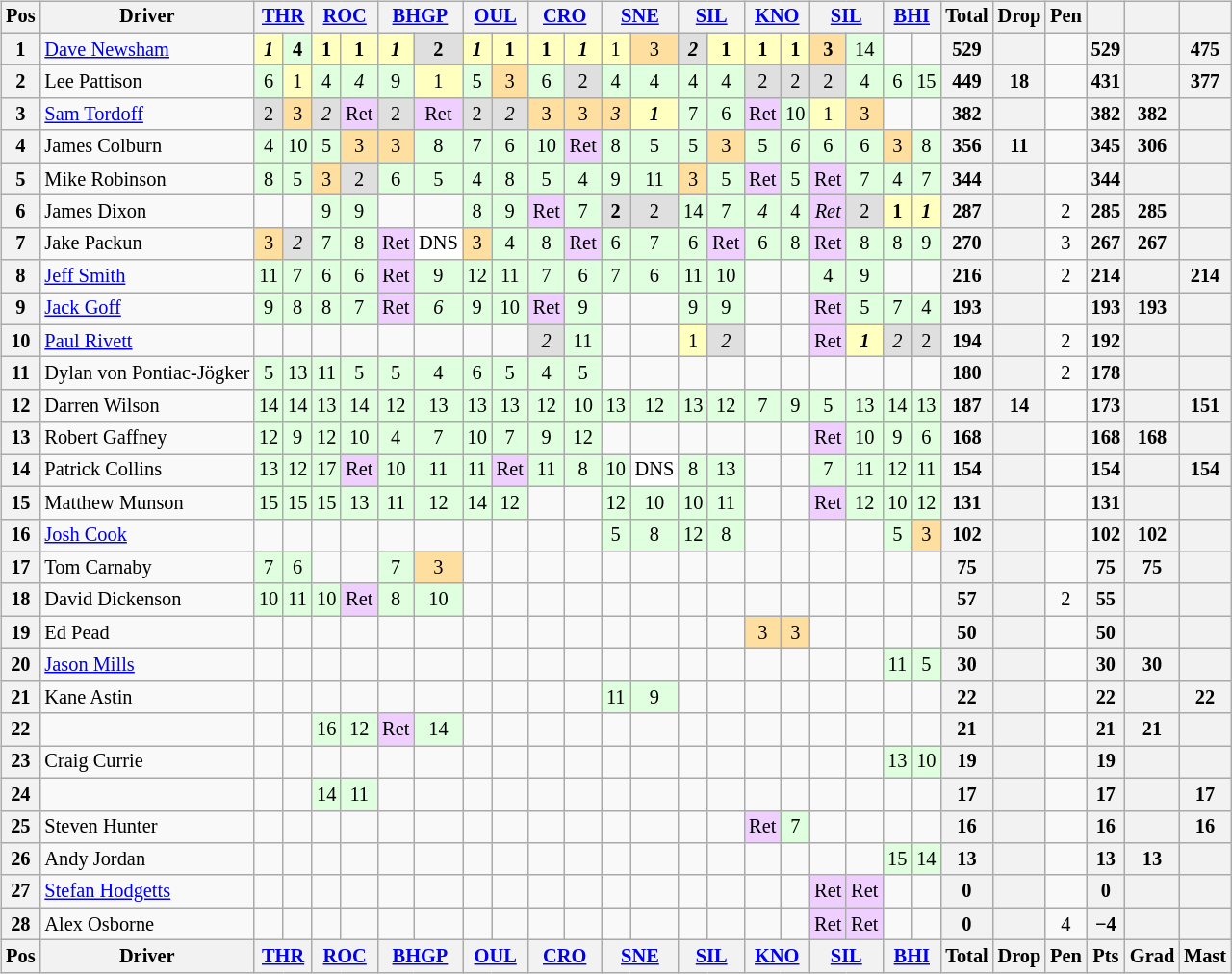<table>
<tr>
<td><br><table class="wikitable" style="font-size: 85%; text-align: center;">
<tr valign="top">
<th valign="middle">Pos</th>
<th valign="middle">Driver</th>
<th colspan="2"><a href='#'>THR</a></th>
<th colspan="2"><a href='#'>ROC</a></th>
<th colspan="2"><a href='#'>BHGP</a></th>
<th colspan="2"><a href='#'>OUL</a></th>
<th colspan="2"><a href='#'>CRO</a></th>
<th colspan="2"><a href='#'>SNE</a></th>
<th colspan="2"><a href='#'>SIL</a></th>
<th colspan="2"><a href='#'>KNO</a></th>
<th colspan="2"><a href='#'>SIL</a></th>
<th colspan="2"><a href='#'>BHI</a></th>
<th valign=middle>Total</th>
<th valign=middle>Drop</th>
<th valign=middle>Pen</th>
<th valign=middle></th>
<th valign=middle></th>
<th valign=middle></th>
</tr>
<tr>
<th>1</th>
<td align=left> <a href='#'>Dave Newsham</a></td>
<td style="background:#ffffbf;"><strong><em>1</em></strong></td>
<td style="background:#dfffdf;"><strong>4</strong></td>
<td style="background:#ffffbf;"><strong>1</strong></td>
<td style="background:#ffffbf;"><strong>1</strong></td>
<td style="background:#ffffbf;"><strong><em>1</em></strong></td>
<td style="background:#dfdfdf;"><strong>2</strong></td>
<td style="background:#ffffbf;"><strong><em>1</em></strong></td>
<td style="background:#ffffbf;"><strong>1</strong></td>
<td style="background:#ffffbf;"><strong>1</strong></td>
<td style="background:#ffffbf;"><strong><em>1</em></strong></td>
<td style="background:#ffffbf;">1</td>
<td style="background:#ffdf9f;">3</td>
<td style="background:#dfdfdf;"><strong><em>2</em></strong></td>
<td style="background:#ffffbf;"><strong>1</strong></td>
<td style="background:#ffffbf;"><strong>1</strong></td>
<td style="background:#ffffbf;"><strong>1</strong></td>
<td style="background:#ffdf9f;"><strong>3</strong></td>
<td style="background:#dfffdf;">14</td>
<td></td>
<td></td>
<th>529</th>
<th></th>
<td></td>
<th>529</th>
<th></th>
<th>475</th>
</tr>
<tr>
<th>2</th>
<td align=left> Lee Pattison</td>
<td style="background:#dfffdf;">6</td>
<td style="background:#ffffbf;">1</td>
<td style="background:#dfffdf;">4</td>
<td style="background:#dfffdf;"><em>4</em></td>
<td style="background:#dfffdf;">9</td>
<td style="background:#ffffbf;">1</td>
<td style="background:#dfffdf;">5</td>
<td style="background:#ffdf9f;">3</td>
<td style="background:#dfffdf;">6</td>
<td style="background:#dfdfdf;">2</td>
<td style="background:#dfffdf;">4</td>
<td style="background:#dfffdf;">4</td>
<td style="background:#dfffdf;">4</td>
<td style="background:#dfffdf;">4</td>
<td style="background:#dfdfdf;">2</td>
<td style="background:#dfdfdf;">2</td>
<td style="background:#dfdfdf;">2</td>
<td style="background:#dfffdf;">4</td>
<td style="background:#dfffdf;">6</td>
<td style="background:#dfffdf;">15</td>
<th>449</th>
<th>18</th>
<td></td>
<th>431</th>
<th></th>
<th>377</th>
</tr>
<tr>
<th>3</th>
<td align=left> <a href='#'>Sam Tordoff</a></td>
<td style="background:#dfdfdf;">2</td>
<td style="background:#ffdf9f;">3</td>
<td style="background:#dfdfdf;"><em>2</em></td>
<td style="background:#efcfff;">Ret</td>
<td style="background:#dfdfdf;">2</td>
<td style="background:#efcfff;">Ret</td>
<td style="background:#dfdfdf;">2</td>
<td style="background:#dfdfdf;"><em>2</em></td>
<td style="background:#ffdf9f;">3</td>
<td style="background:#ffdf9f;">3</td>
<td style="background:#ffdf9f;"><em>3</em></td>
<td style="background:#ffffbf;"><strong><em>1</em></strong></td>
<td style="background:#dfffdf;">7</td>
<td style="background:#dfffdf;">6</td>
<td style="background:#efcfff;">Ret</td>
<td style="background:#dfffdf;">10</td>
<td style="background:#ffffbf;">1</td>
<td style="background:#ffdf9f;">3</td>
<td></td>
<td></td>
<th>382</th>
<th></th>
<td></td>
<th>382</th>
<th>382</th>
<th></th>
</tr>
<tr>
<th>4</th>
<td align=left> James Colburn</td>
<td style="background:#dfffdf;">4</td>
<td style="background:#dfffdf;">10</td>
<td style="background:#dfffdf;">5</td>
<td style="background:#ffdf9f;">3</td>
<td style="background:#ffdf9f;">3</td>
<td style="background:#dfffdf;">8</td>
<td style="background:#dfffdf;">7</td>
<td style="background:#dfffdf;">6</td>
<td style="background:#dfffdf;">10</td>
<td style="background:#efcfff;">Ret</td>
<td style="background:#dfffdf;">8</td>
<td style="background:#dfffdf;">5</td>
<td style="background:#dfffdf;">5</td>
<td style="background:#ffdf9f;">3</td>
<td style="background:#dfffdf;">5</td>
<td style="background:#dfffdf;"><em>6</em></td>
<td style="background:#dfffdf;">6</td>
<td style="background:#dfffdf;">6</td>
<td style="background:#ffdf9f;">3</td>
<td style="background:#dfffdf;">8</td>
<th>356</th>
<th>11</th>
<td></td>
<th>345</th>
<th>306</th>
<th></th>
</tr>
<tr>
<th>5</th>
<td align=left> Mike Robinson</td>
<td style="background:#dfffdf;">8</td>
<td style="background:#dfffdf;">5</td>
<td style="background:#ffdf9f;">3</td>
<td style="background:#dfdfdf;">2</td>
<td style="background:#dfffdf;">6</td>
<td style="background:#dfffdf;">5</td>
<td style="background:#dfffdf;">4</td>
<td style="background:#dfffdf;">8</td>
<td style="background:#dfffdf;">5</td>
<td style="background:#dfffdf;">4</td>
<td style="background:#dfffdf;">9</td>
<td style="background:#dfffdf;">11</td>
<td style="background:#ffdf9f;">3</td>
<td style="background:#dfffdf;">5</td>
<td style="background:#efcfff;">Ret</td>
<td style="background:#dfffdf;">5</td>
<td style="background:#efcfff;">Ret</td>
<td style="background:#dfffdf;">7</td>
<td style="background:#dfffdf;">4</td>
<td style="background:#dfffdf;">7</td>
<th>344</th>
<th></th>
<td></td>
<th>344</th>
<th></th>
<th></th>
</tr>
<tr>
<th>6</th>
<td align=left> James Dixon</td>
<td></td>
<td></td>
<td style="background:#dfffdf;">9</td>
<td style="background:#dfffdf;">9</td>
<td></td>
<td></td>
<td style="background:#dfffdf;">8</td>
<td style="background:#dfffdf;">9</td>
<td style="background:#efcfff;">Ret</td>
<td style="background:#dfffdf;">7</td>
<td style="background:#dfdfdf;"><strong>2</strong></td>
<td style="background:#dfdfdf;">2</td>
<td style="background:#dfffdf;">14</td>
<td style="background:#dfffdf;">7</td>
<td style="background:#dfffdf;"><em>4</em></td>
<td style="background:#dfffdf;">4</td>
<td style="background:#efcfff;"><em>Ret</em></td>
<td style="background:#dfdfdf;">2</td>
<td style="background:#ffffbf;"><strong>1</strong></td>
<td style="background:#ffffbf;"><strong><em>1</em></strong></td>
<th>287</th>
<th></th>
<td>2</td>
<th>285</th>
<th>285</th>
<th></th>
</tr>
<tr>
<th>7</th>
<td align=left> Jake Packun</td>
<td style="background:#ffdf9f;">3</td>
<td style="background:#dfdfdf;"><em>2</em></td>
<td style="background:#dfffdf;">7</td>
<td style="background:#dfffdf;">8</td>
<td style="background:#efcfff;">Ret</td>
<td style="background:#ffffff;">DNS</td>
<td style="background:#ffdf9f;">3</td>
<td style="background:#dfffdf;">4</td>
<td style="background:#dfffdf;">8</td>
<td style="background:#efcfff;">Ret</td>
<td style="background:#dfffdf;">6</td>
<td style="background:#dfffdf;">7</td>
<td style="background:#dfffdf;">6</td>
<td style="background:#efcfff;">Ret</td>
<td style="background:#dfffdf;">6</td>
<td style="background:#dfffdf;">8</td>
<td style="background:#efcfff;">Ret</td>
<td style="background:#dfffdf;">8</td>
<td style="background:#dfffdf;">8</td>
<td style="background:#dfffdf;">9</td>
<th>270</th>
<th></th>
<td>3</td>
<th>267</th>
<th>267</th>
<th></th>
</tr>
<tr>
<th>8</th>
<td align=left> <a href='#'>Jeff Smith</a></td>
<td style="background:#dfffdf;">11</td>
<td style="background:#dfffdf;">7</td>
<td style="background:#dfffdf;">6</td>
<td style="background:#dfffdf;">6</td>
<td style="background:#efcfff;">Ret</td>
<td style="background:#dfffdf;">9</td>
<td style="background:#dfffdf;">12</td>
<td style="background:#dfffdf;">11</td>
<td style="background:#dfffdf;">7</td>
<td style="background:#dfffdf;">6</td>
<td style="background:#dfffdf;">7</td>
<td style="background:#dfffdf;">6</td>
<td style="background:#dfffdf;">11</td>
<td style="background:#dfffdf;">10</td>
<td></td>
<td></td>
<td style="background:#dfffdf;">4</td>
<td style="background:#dfffdf;">9</td>
<td></td>
<td></td>
<th>216</th>
<th></th>
<td>2</td>
<th>214</th>
<th></th>
<th>214</th>
</tr>
<tr>
<th>9</th>
<td align=left> <a href='#'>Jack Goff</a></td>
<td style="background:#dfffdf;">9</td>
<td style="background:#dfffdf;">8</td>
<td style="background:#dfffdf;">8</td>
<td style="background:#dfffdf;">7</td>
<td style="background:#efcfff;">Ret</td>
<td style="background:#dfffdf;"><em>6</em></td>
<td style="background:#dfffdf;">9</td>
<td style="background:#dfffdf;">10</td>
<td style="background:#efcfff;">Ret</td>
<td style="background:#dfffdf;">9</td>
<td></td>
<td></td>
<td style="background:#dfffdf;">9</td>
<td style="background:#dfffdf;">9</td>
<td></td>
<td></td>
<td style="background:#efcfff;">Ret</td>
<td style="background:#dfffdf;">5</td>
<td style="background:#dfffdf;">7</td>
<td style="background:#dfffdf;">4</td>
<th>193</th>
<th></th>
<td></td>
<th>193</th>
<th>193</th>
<th></th>
</tr>
<tr>
<th>10</th>
<td align=left> <a href='#'>Paul Rivett</a></td>
<td></td>
<td></td>
<td></td>
<td></td>
<td></td>
<td></td>
<td></td>
<td></td>
<td style="background:#dfdfdf;"><em>2</em></td>
<td style="background:#dfffdf;">11</td>
<td></td>
<td></td>
<td style="background:#ffffbf;">1</td>
<td style="background:#dfdfdf;"><em>2</em></td>
<td></td>
<td></td>
<td style="background:#efcfff;">Ret</td>
<td style="background:#ffffbf;"><strong><em>1</em></strong></td>
<td style="background:#dfdfdf;"><em>2</em></td>
<td style="background:#dfdfdf;">2</td>
<th>194</th>
<th></th>
<td>2</td>
<th>192</th>
<th></th>
<th></th>
</tr>
<tr>
<th>11</th>
<td align=left> Dylan von Pontiac-Jögker</td>
<td style="background:#dfffdf;">5</td>
<td style="background:#dfffdf;">13</td>
<td style="background:#dfffdf;">11</td>
<td style="background:#dfffdf;">5</td>
<td style="background:#dfffdf;">5</td>
<td style="background:#dfffdf;">4</td>
<td style="background:#dfffdf;">6</td>
<td style="background:#dfffdf;">5</td>
<td style="background:#dfffdf;">4</td>
<td style="background:#dfffdf;">5</td>
<td></td>
<td></td>
<td></td>
<td></td>
<td></td>
<td></td>
<td></td>
<td></td>
<td></td>
<td></td>
<th>180</th>
<th></th>
<td>2</td>
<th>178</th>
<th></th>
<th></th>
</tr>
<tr>
<th>12</th>
<td align=left> Darren Wilson</td>
<td style="background:#dfffdf;">14</td>
<td style="background:#dfffdf;">14</td>
<td style="background:#dfffdf;">13</td>
<td style="background:#dfffdf;">14</td>
<td style="background:#dfffdf;">12</td>
<td style="background:#dfffdf;">13</td>
<td style="background:#dfffdf;">13</td>
<td style="background:#dfffdf;">13</td>
<td style="background:#dfffdf;">12</td>
<td style="background:#dfffdf;">10</td>
<td style="background:#dfffdf;">13</td>
<td style="background:#dfffdf;">12</td>
<td style="background:#dfffdf;">13</td>
<td style="background:#dfffdf;">12</td>
<td style="background:#dfffdf;">7</td>
<td style="background:#dfffdf;">9</td>
<td style="background:#dfffdf;">5</td>
<td style="background:#dfffdf;">13</td>
<td style="background:#dfffdf;">14</td>
<td style="background:#dfffdf;">13</td>
<th>187</th>
<th>14</th>
<td></td>
<th>173</th>
<th></th>
<th>151</th>
</tr>
<tr>
<th>13</th>
<td align=left> Robert Gaffney</td>
<td style="background:#dfffdf;">12</td>
<td style="background:#dfffdf;">9</td>
<td style="background:#dfffdf;">12</td>
<td style="background:#dfffdf;">10</td>
<td style="background:#dfffdf;">4</td>
<td style="background:#dfffdf;">7</td>
<td style="background:#dfffdf;">10</td>
<td style="background:#dfffdf;">7</td>
<td style="background:#dfffdf;">9</td>
<td style="background:#dfffdf;">12</td>
<td></td>
<td></td>
<td></td>
<td></td>
<td></td>
<td></td>
<td style="background:#efcfff;">Ret</td>
<td style="background:#dfffdf;">10</td>
<td style="background:#dfffdf;">9</td>
<td style="background:#dfffdf;">6</td>
<th>168</th>
<th></th>
<td></td>
<th>168</th>
<th>168</th>
<th></th>
</tr>
<tr>
<th>14</th>
<td align=left> Patrick Collins</td>
<td style="background:#dfffdf;">13</td>
<td style="background:#dfffdf;">12</td>
<td style="background:#dfffdf;">17</td>
<td style="background:#efcfff;">Ret</td>
<td style="background:#dfffdf;">10</td>
<td style="background:#dfffdf;">11</td>
<td style="background:#dfffdf;">11</td>
<td style="background:#efcfff;">Ret</td>
<td style="background:#dfffdf;">11</td>
<td style="background:#dfffdf;">8</td>
<td style="background:#dfffdf;">10</td>
<td style="background:#ffffff;">DNS</td>
<td style="background:#dfffdf;">8</td>
<td style="background:#dfffdf;">13</td>
<td></td>
<td></td>
<td style="background:#dfffdf;">7</td>
<td style="background:#dfffdf;">11</td>
<td style="background:#dfffdf;">12</td>
<td style="background:#dfffdf;">11</td>
<th>154</th>
<th></th>
<td></td>
<th>154</th>
<th></th>
<th>154</th>
</tr>
<tr>
<th>15</th>
<td align=left> Matthew Munson</td>
<td style="background:#dfffdf;">15</td>
<td style="background:#dfffdf;">15</td>
<td style="background:#dfffdf;">15</td>
<td style="background:#dfffdf;">13</td>
<td style="background:#dfffdf;">11</td>
<td style="background:#dfffdf;">12</td>
<td style="background:#dfffdf;">14</td>
<td style="background:#dfffdf;">12</td>
<td></td>
<td></td>
<td style="background:#dfffdf;">12</td>
<td style="background:#dfffdf;">10</td>
<td style="background:#dfffdf;">10</td>
<td style="background:#dfffdf;">11</td>
<td></td>
<td></td>
<td style="background:#efcfff;">Ret</td>
<td style="background:#dfffdf;">12</td>
<td style="background:#dfffdf;">10</td>
<td style="background:#dfffdf;">12</td>
<th>131</th>
<th></th>
<td></td>
<th>131</th>
<th></th>
<th></th>
</tr>
<tr>
<th>16</th>
<td align=left> <a href='#'>Josh Cook</a></td>
<td></td>
<td></td>
<td></td>
<td></td>
<td></td>
<td></td>
<td></td>
<td></td>
<td></td>
<td></td>
<td style="background:#dfffdf;">5</td>
<td style="background:#dfffdf;">8</td>
<td style="background:#dfffdf;">12</td>
<td style="background:#dfffdf;">8</td>
<td></td>
<td></td>
<td></td>
<td></td>
<td style="background:#dfffdf;">5</td>
<td style="background:#ffdf9f;">3</td>
<th>102</th>
<th></th>
<td></td>
<th>102</th>
<th>102</th>
<th></th>
</tr>
<tr>
<th>17</th>
<td align=left> Tom Carnaby</td>
<td style="background:#dfffdf;">7</td>
<td style="background:#dfffdf;">6</td>
<td></td>
<td></td>
<td style="background:#dfffdf;">7</td>
<td style="background:#ffdf9f;">3</td>
<td></td>
<td></td>
<td></td>
<td></td>
<td></td>
<td></td>
<td></td>
<td></td>
<td></td>
<td></td>
<td></td>
<td></td>
<td></td>
<td></td>
<th>75</th>
<th></th>
<td></td>
<th>75</th>
<th>75</th>
<th></th>
</tr>
<tr>
<th>18</th>
<td align=left> David Dickenson</td>
<td style="background:#dfffdf;">10</td>
<td style="background:#dfffdf;">11</td>
<td style="background:#dfffdf;">10</td>
<td style="background:#efcfff;">Ret</td>
<td style="background:#dfffdf;">8</td>
<td style="background:#dfffdf;">10</td>
<td></td>
<td></td>
<td></td>
<td></td>
<td></td>
<td></td>
<td></td>
<td></td>
<td></td>
<td></td>
<td></td>
<td></td>
<td></td>
<td></td>
<th>57</th>
<th></th>
<td>2</td>
<th>55</th>
<th></th>
<th></th>
</tr>
<tr>
<th>19</th>
<td align=left> Ed Pead</td>
<td></td>
<td></td>
<td></td>
<td></td>
<td></td>
<td></td>
<td></td>
<td></td>
<td></td>
<td></td>
<td></td>
<td></td>
<td></td>
<td></td>
<td style="background:#ffdf9f;">3</td>
<td style="background:#ffdf9f;">3</td>
<td></td>
<td></td>
<td></td>
<td></td>
<th>50</th>
<th></th>
<td></td>
<th>50</th>
<th></th>
<th></th>
</tr>
<tr>
<th>20</th>
<td align=left> <a href='#'>Jason Mills</a></td>
<td></td>
<td></td>
<td></td>
<td></td>
<td></td>
<td></td>
<td></td>
<td></td>
<td></td>
<td></td>
<td></td>
<td></td>
<td></td>
<td></td>
<td></td>
<td></td>
<td></td>
<td></td>
<td style="background:#dfffdf;">11</td>
<td style="background:#dfffdf;">5</td>
<th>30</th>
<th></th>
<td></td>
<th>30</th>
<th>30</th>
<th></th>
</tr>
<tr>
<th>21</th>
<td align=left> Kane Astin</td>
<td></td>
<td></td>
<td></td>
<td></td>
<td></td>
<td></td>
<td></td>
<td></td>
<td></td>
<td></td>
<td style="background:#dfffdf;">11</td>
<td style="background:#dfffdf;">9</td>
<td></td>
<td></td>
<td></td>
<td></td>
<td></td>
<td></td>
<td></td>
<td></td>
<th>22</th>
<th></th>
<td></td>
<th>22</th>
<th></th>
<th>22</th>
</tr>
<tr>
<th>22</th>
<td align=left></td>
<td></td>
<td></td>
<td style="background:#dfffdf;">16</td>
<td style="background:#dfffdf;">12</td>
<td style="background:#efcfff;">Ret</td>
<td style="background:#dfffdf;">14</td>
<td></td>
<td></td>
<td></td>
<td></td>
<td></td>
<td></td>
<td></td>
<td></td>
<td></td>
<td></td>
<td></td>
<td></td>
<td></td>
<td></td>
<th>21</th>
<th></th>
<td></td>
<th>21</th>
<th>21</th>
<th></th>
</tr>
<tr>
<th>23</th>
<td align=left> Craig Currie</td>
<td></td>
<td></td>
<td></td>
<td></td>
<td></td>
<td></td>
<td></td>
<td></td>
<td></td>
<td></td>
<td></td>
<td></td>
<td></td>
<td></td>
<td></td>
<td></td>
<td></td>
<td></td>
<td style="background:#dfffdf;">13</td>
<td style="background:#dfffdf;">10</td>
<th>19</th>
<th></th>
<td></td>
<th>19</th>
<th></th>
<th></th>
</tr>
<tr>
<th>24</th>
<td align=left></td>
<td></td>
<td></td>
<td style="background:#dfffdf;">14</td>
<td style="background:#dfffdf;">11</td>
<td></td>
<td></td>
<td></td>
<td></td>
<td></td>
<td></td>
<td></td>
<td></td>
<td></td>
<td></td>
<td></td>
<td></td>
<td></td>
<td></td>
<td></td>
<td></td>
<th>17</th>
<th></th>
<td></td>
<th>17</th>
<th></th>
<th>17</th>
</tr>
<tr>
<th>25</th>
<td align=left> Steven Hunter</td>
<td></td>
<td></td>
<td></td>
<td></td>
<td></td>
<td></td>
<td></td>
<td></td>
<td></td>
<td></td>
<td></td>
<td></td>
<td></td>
<td></td>
<td style="background:#efcfff;">Ret</td>
<td style="background:#dfffdf;">7</td>
<td></td>
<td></td>
<td></td>
<td></td>
<th>16</th>
<th></th>
<td></td>
<th>16</th>
<th></th>
<th>16</th>
</tr>
<tr>
<th>26</th>
<td align=left> Andy Jordan</td>
<td></td>
<td></td>
<td></td>
<td></td>
<td></td>
<td></td>
<td></td>
<td></td>
<td></td>
<td></td>
<td></td>
<td></td>
<td></td>
<td></td>
<td></td>
<td></td>
<td></td>
<td></td>
<td style="background:#dfffdf;">15</td>
<td style="background:#dfffdf;">14</td>
<th>13</th>
<th></th>
<td></td>
<th>13</th>
<th>13</th>
<th></th>
</tr>
<tr>
<th>27</th>
<td align=left> <a href='#'>Stefan Hodgetts</a></td>
<td></td>
<td></td>
<td></td>
<td></td>
<td></td>
<td></td>
<td></td>
<td></td>
<td></td>
<td></td>
<td></td>
<td></td>
<td></td>
<td></td>
<td></td>
<td></td>
<td style="background:#efcfff;">Ret</td>
<td style="background:#efcfff;">Ret</td>
<td></td>
<td></td>
<th>0</th>
<th></th>
<td></td>
<th>0</th>
<th></th>
<th></th>
</tr>
<tr>
<th>28</th>
<td align=left> Alex Osborne</td>
<td></td>
<td></td>
<td></td>
<td></td>
<td></td>
<td></td>
<td></td>
<td></td>
<td></td>
<td></td>
<td></td>
<td></td>
<td></td>
<td></td>
<td></td>
<td></td>
<td style="background:#efcfff;">Ret</td>
<td style="background:#efcfff;">Ret</td>
<td></td>
<td></td>
<th>0</th>
<th></th>
<td>4</td>
<th>−4</th>
<th></th>
<th></th>
</tr>
<tr valign="top">
<th valign="middle">Pos</th>
<th valign="middle">Driver</th>
<th colspan="2"><a href='#'>THR</a></th>
<th colspan="2"><a href='#'>ROC</a></th>
<th colspan="2"><a href='#'>BHGP</a></th>
<th colspan="2"><a href='#'>OUL</a></th>
<th colspan="2"><a href='#'>CRO</a></th>
<th colspan="2"><a href='#'>SNE</a></th>
<th colspan="2"><a href='#'>SIL</a></th>
<th colspan="2"><a href='#'>KNO</a></th>
<th colspan="2"><a href='#'>SIL</a></th>
<th colspan="2"><a href='#'>BHI</a></th>
<th valign=middle>Total</th>
<th valign=middle>Drop</th>
<th valign=middle>Pen</th>
<th valign=middle>Pts</th>
<th valign=middle>Grad</th>
<th valign=middle>Mast</th>
</tr>
</table>
</td>
<td valign="top"><br></td>
</tr>
</table>
